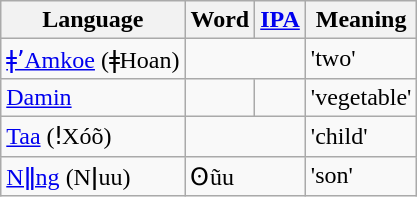<table class="wikitable">
<tr>
<th>Language</th>
<th>Word</th>
<th><a href='#'>IPA</a></th>
<th>Meaning</th>
</tr>
<tr>
<td><a href='#'>ǂʼAmkoe</a> (ǂHoan)</td>
<td colspan="2"></td>
<td>'two'</td>
</tr>
<tr>
<td><a href='#'>Damin</a></td>
<td></td>
<td>  </td>
<td>'vegetable'</td>
</tr>
<tr>
<td><a href='#'>Taa</a> (ǃXóõ)</td>
<td colspan="2"></td>
<td>'child'</td>
</tr>
<tr>
<td><a href='#'>Nǁng</a> (Nǀuu)</td>
<td colspan="2">ʘũu</td>
<td>'son'</td>
</tr>
</table>
